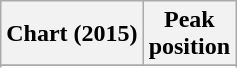<table class="wikitable sortable plainrowheaders" style="text-align:center">
<tr>
<th scope="col">Chart (2015)</th>
<th scope="col">Peak<br>position</th>
</tr>
<tr>
</tr>
<tr>
</tr>
<tr>
</tr>
</table>
